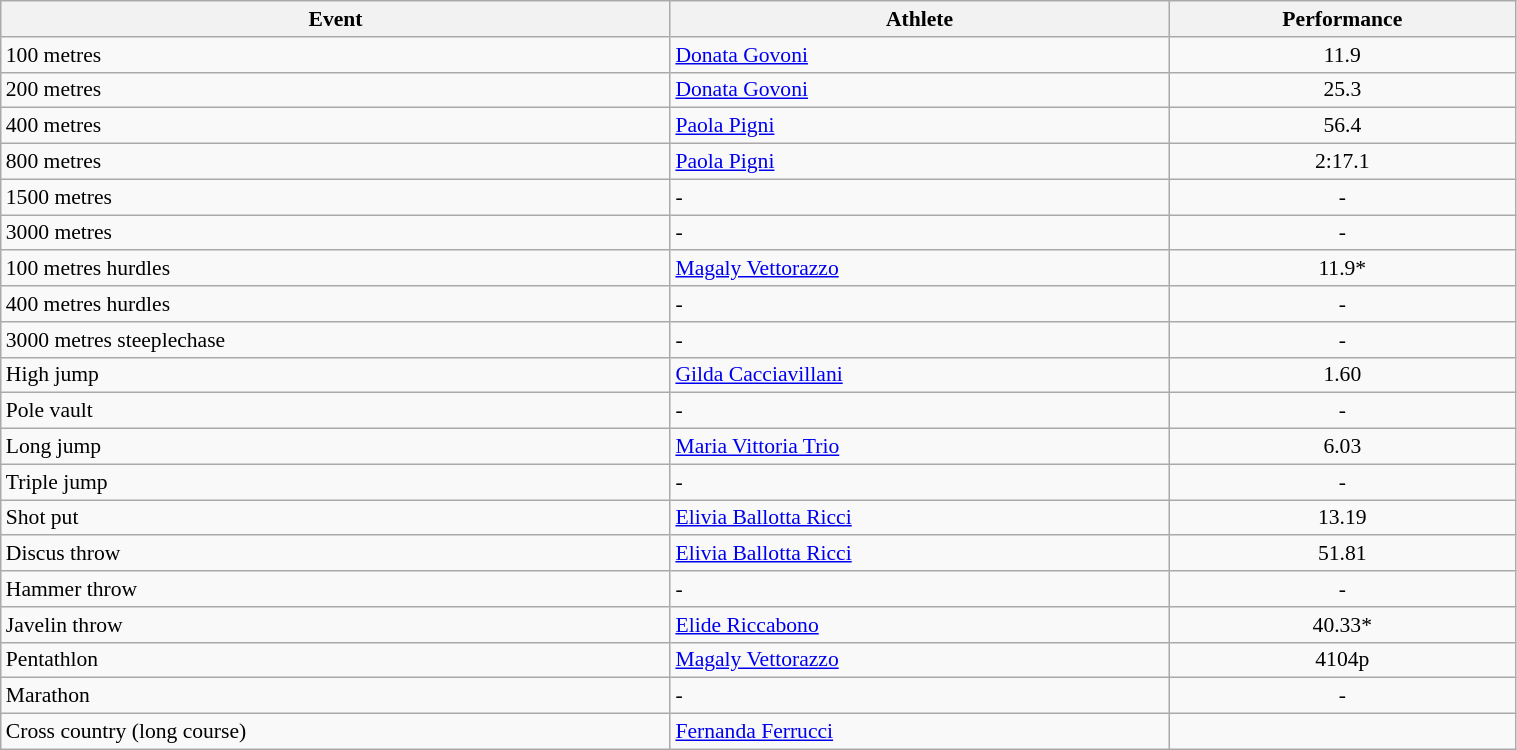<table class="wikitable" width=80% style="font-size:90%; text-align:left;">
<tr>
<th>Event</th>
<th>Athlete</th>
<th>Performance</th>
</tr>
<tr>
<td>100 metres</td>
<td><a href='#'>Donata Govoni</a></td>
<td align=center>11.9</td>
</tr>
<tr>
<td>200 metres</td>
<td><a href='#'>Donata Govoni</a></td>
<td align=center>25.3</td>
</tr>
<tr>
<td>400 metres</td>
<td><a href='#'>Paola Pigni</a></td>
<td align=center>56.4</td>
</tr>
<tr>
<td>800 metres</td>
<td><a href='#'>Paola Pigni</a></td>
<td align=center>2:17.1</td>
</tr>
<tr>
<td>1500 metres</td>
<td>-</td>
<td align=center>-</td>
</tr>
<tr>
<td>3000 metres</td>
<td>-</td>
<td align=center>-</td>
</tr>
<tr>
<td>100 metres hurdles</td>
<td><a href='#'>Magaly Vettorazzo</a></td>
<td align=center>11.9*</td>
</tr>
<tr>
<td>400 metres hurdles</td>
<td>-</td>
<td align=center>-</td>
</tr>
<tr>
<td>3000 metres steeplechase</td>
<td>-</td>
<td align=center>-</td>
</tr>
<tr>
<td>High jump</td>
<td><a href='#'>Gilda Cacciavillani</a></td>
<td align=center>1.60</td>
</tr>
<tr>
<td>Pole vault</td>
<td>-</td>
<td align=center>-</td>
</tr>
<tr>
<td>Long jump</td>
<td><a href='#'>Maria Vittoria Trio</a></td>
<td align=center>6.03</td>
</tr>
<tr>
<td>Triple jump</td>
<td>-</td>
<td align=center>-</td>
</tr>
<tr>
<td>Shot put</td>
<td><a href='#'>Elivia Ballotta Ricci</a></td>
<td align=center>13.19</td>
</tr>
<tr>
<td>Discus throw</td>
<td><a href='#'>Elivia Ballotta Ricci</a></td>
<td align=center>51.81</td>
</tr>
<tr>
<td>Hammer throw</td>
<td>-</td>
<td align=center>-</td>
</tr>
<tr>
<td>Javelin throw</td>
<td><a href='#'>Elide Riccabono</a></td>
<td align=center>40.33*</td>
</tr>
<tr>
<td>Pentathlon</td>
<td><a href='#'>Magaly Vettorazzo</a></td>
<td align=center>4104p</td>
</tr>
<tr>
<td>Marathon</td>
<td>-</td>
<td align=center>-</td>
</tr>
<tr>
<td>Cross country (long course)</td>
<td><a href='#'>Fernanda Ferrucci</a></td>
<td align=center></td>
</tr>
</table>
